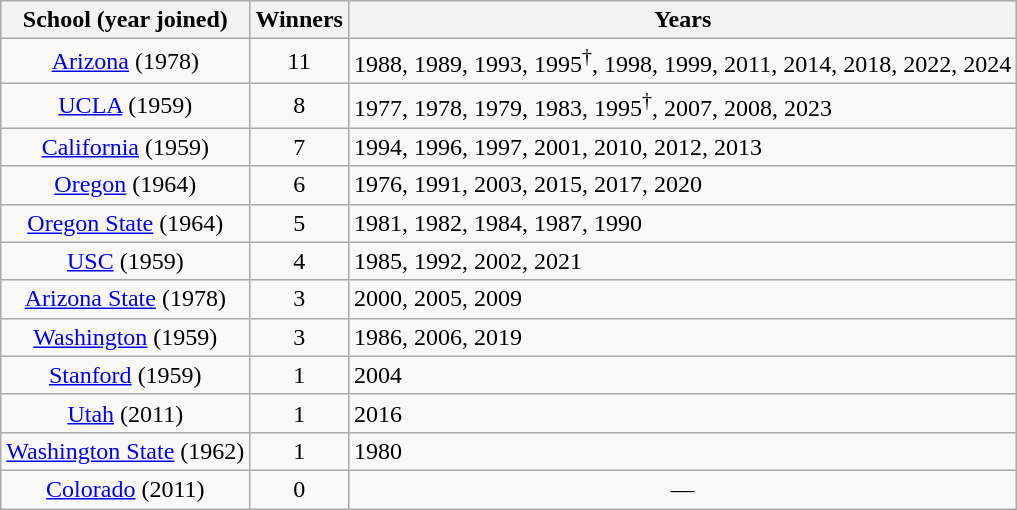<table class="wikitable">
<tr>
<th>School (year joined)</th>
<th>Winners</th>
<th>Years</th>
</tr>
<tr align="center">
<td><a href='#'>Arizona</a> (1978)</td>
<td>11</td>
<td align="left">1988, 1989, 1993, 1995<sup>†</sup>, 1998, 1999, 2011, 2014, 2018, 2022, 2024</td>
</tr>
<tr align="center">
<td><a href='#'>UCLA</a> (1959)</td>
<td>8</td>
<td align="left">1977, 1978, 1979, 1983, 1995<sup>†</sup>, 2007, 2008, 2023</td>
</tr>
<tr align="center">
<td><a href='#'>California</a> (1959)</td>
<td>7</td>
<td align="left">1994, 1996, 1997, 2001, 2010, 2012, 2013</td>
</tr>
<tr align="center">
<td><a href='#'>Oregon</a> (1964)</td>
<td>6</td>
<td align="left">1976, 1991, 2003, 2015, 2017, 2020</td>
</tr>
<tr align="center">
<td><a href='#'>Oregon State</a> (1964)</td>
<td>5</td>
<td align="left">1981, 1982, 1984, 1987, 1990</td>
</tr>
<tr align="center">
<td><a href='#'>USC</a> (1959)</td>
<td>4</td>
<td align="left">1985, 1992, 2002, 2021</td>
</tr>
<tr align="center">
<td><a href='#'>Arizona State</a> (1978)</td>
<td>3</td>
<td align="left">2000, 2005, 2009</td>
</tr>
<tr align="center">
<td><a href='#'>Washington</a> (1959)</td>
<td>3</td>
<td align="left">1986, 2006, 2019</td>
</tr>
<tr align="center">
<td><a href='#'>Stanford</a> (1959)</td>
<td>1</td>
<td align="left">2004</td>
</tr>
<tr align="center">
<td><a href='#'>Utah</a> (2011)</td>
<td>1</td>
<td align="left">2016</td>
</tr>
<tr align="center">
<td><a href='#'>Washington State</a> (1962)</td>
<td>1</td>
<td align="left">1980</td>
</tr>
<tr align="center">
<td><a href='#'>Colorado</a> (2011)</td>
<td>0</td>
<td>—</td>
</tr>
</table>
